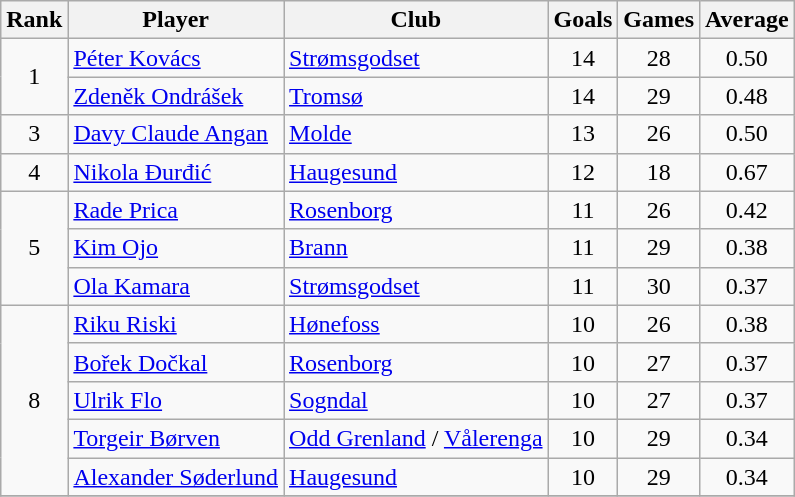<table class="wikitable" style="text-align:center">
<tr>
<th>Rank</th>
<th>Player</th>
<th>Club</th>
<th>Goals</th>
<th>Games</th>
<th>Average</th>
</tr>
<tr>
<td rowspan="2">1</td>
<td align="left"> <a href='#'>Péter Kovács</a></td>
<td align="left"><a href='#'>Strømsgodset</a></td>
<td>14</td>
<td>28</td>
<td>0.50</td>
</tr>
<tr>
<td align="left"> <a href='#'>Zdeněk Ondrášek</a></td>
<td align="left"><a href='#'>Tromsø</a></td>
<td>14</td>
<td>29</td>
<td>0.48</td>
</tr>
<tr>
<td>3</td>
<td align="left"> <a href='#'>Davy Claude Angan</a></td>
<td align="left"><a href='#'>Molde</a></td>
<td>13</td>
<td>26</td>
<td>0.50</td>
</tr>
<tr>
<td>4</td>
<td align="left"> <a href='#'>Nikola Đurđić</a></td>
<td align="left"><a href='#'>Haugesund</a></td>
<td>12</td>
<td>18</td>
<td>0.67</td>
</tr>
<tr>
<td rowspan="3">5</td>
<td align="left"> <a href='#'>Rade Prica</a></td>
<td align="left"><a href='#'>Rosenborg</a></td>
<td>11</td>
<td>26</td>
<td>0.42</td>
</tr>
<tr>
<td align="left"> <a href='#'>Kim Ojo</a></td>
<td align="left"><a href='#'>Brann</a></td>
<td>11</td>
<td>29</td>
<td>0.38</td>
</tr>
<tr>
<td align="left"> <a href='#'>Ola Kamara</a></td>
<td align="left"><a href='#'>Strømsgodset</a></td>
<td>11</td>
<td>30</td>
<td>0.37</td>
</tr>
<tr>
<td rowspan="5">8</td>
<td align="left"> <a href='#'>Riku Riski</a></td>
<td align="left"><a href='#'>Hønefoss</a></td>
<td>10</td>
<td>26</td>
<td>0.38</td>
</tr>
<tr>
<td align="left"> <a href='#'>Bořek Dočkal</a></td>
<td align="left"><a href='#'>Rosenborg</a></td>
<td>10</td>
<td>27</td>
<td>0.37</td>
</tr>
<tr>
<td align="left"> <a href='#'>Ulrik Flo</a></td>
<td align="left"><a href='#'>Sogndal</a></td>
<td>10</td>
<td>27</td>
<td>0.37</td>
</tr>
<tr>
<td align="left"> <a href='#'>Torgeir Børven</a></td>
<td align="left"><a href='#'>Odd Grenland</a> / <a href='#'>Vålerenga</a></td>
<td>10</td>
<td>29</td>
<td>0.34</td>
</tr>
<tr>
<td align="left"> <a href='#'>Alexander Søderlund</a></td>
<td align="left"><a href='#'>Haugesund</a></td>
<td>10</td>
<td>29</td>
<td>0.34</td>
</tr>
<tr>
</tr>
</table>
